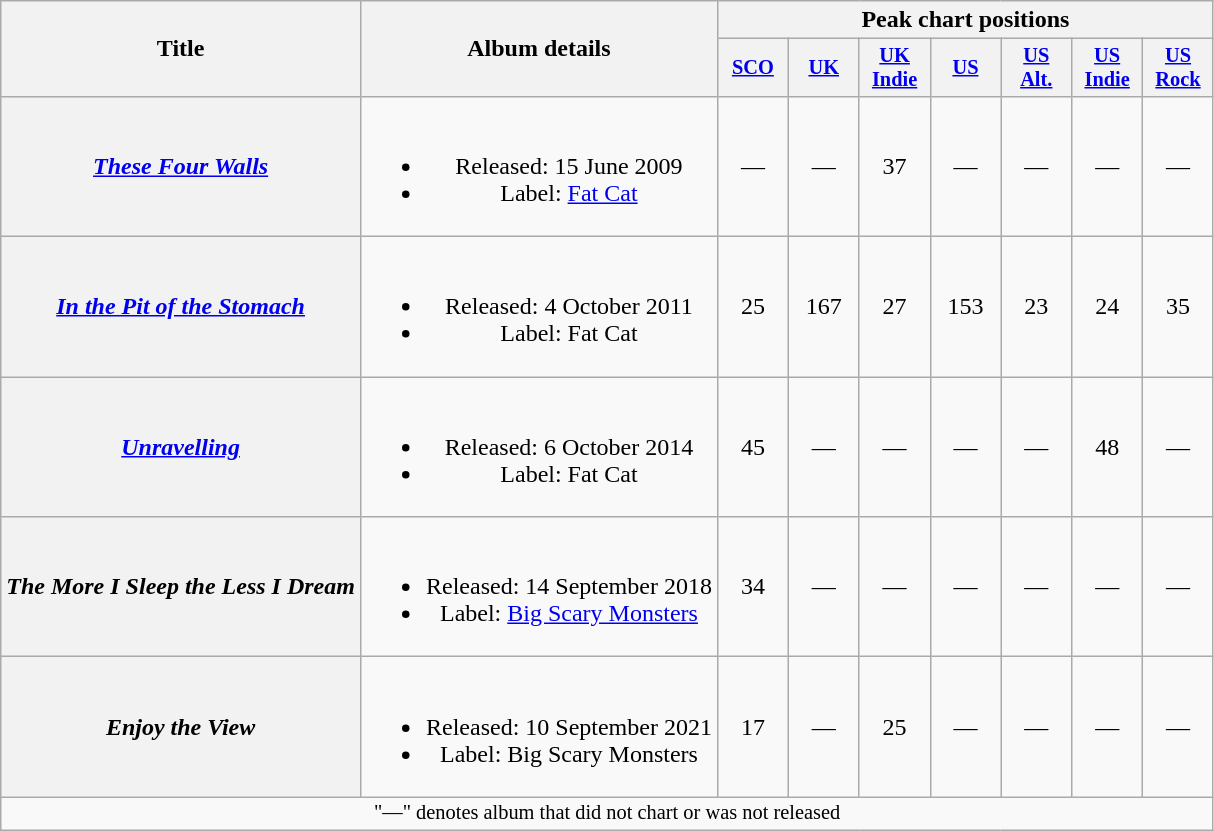<table class="wikitable plainrowheaders" style="text-align:center;">
<tr>
<th scope="col" rowspan="2">Title</th>
<th scope="col" rowspan="2">Album details</th>
<th scope="col" colspan="7">Peak chart positions</th>
</tr>
<tr>
<th scope="col" style="width:3em;font-size:85%;"><a href='#'>SCO</a><br></th>
<th scope="col" style="width:3em;font-size:85%;"><a href='#'>UK</a><br></th>
<th scope="col" style="width:3em;font-size:85%;"><a href='#'>UK<br>Indie</a><br></th>
<th scope="col" style="width:3em;font-size:85%;"><a href='#'>US</a><br></th>
<th scope="col" style="width:3em;font-size:85%;"><a href='#'>US<br>Alt.</a><br></th>
<th scope="col" style="width:3em;font-size:85%;"><a href='#'>US<br>Indie</a><br></th>
<th scope="col" style="width:3em;font-size:85%;"><a href='#'>US<br>Rock</a><br></th>
</tr>
<tr>
<th scope="row"><em><a href='#'>These Four Walls</a></em></th>
<td><br><ul><li>Released: 15 June 2009</li><li>Label: <a href='#'>Fat Cat</a></li></ul></td>
<td>—</td>
<td>—</td>
<td>37</td>
<td>—</td>
<td>—</td>
<td>—</td>
<td>—</td>
</tr>
<tr>
<th scope="row"><em><a href='#'>In the Pit of the Stomach</a></em></th>
<td><br><ul><li>Released: 4 October 2011</li><li>Label: Fat Cat</li></ul></td>
<td>25</td>
<td>167</td>
<td>27</td>
<td>153</td>
<td>23</td>
<td>24</td>
<td>35</td>
</tr>
<tr>
<th scope="row"><em><a href='#'>Unravelling</a></em></th>
<td><br><ul><li>Released: 6 October 2014</li><li>Label: Fat Cat</li></ul></td>
<td>45</td>
<td>—</td>
<td>—</td>
<td>—</td>
<td>—</td>
<td>48</td>
<td>—</td>
</tr>
<tr>
<th scope="row"><em>The More I Sleep the Less I Dream</em></th>
<td><br><ul><li>Released: 14 September 2018</li><li>Label: <a href='#'>Big Scary Monsters</a></li></ul></td>
<td>34</td>
<td>—</td>
<td>—</td>
<td>—</td>
<td>—</td>
<td>—</td>
<td>—</td>
</tr>
<tr>
<th scope="row"><em>Enjoy the View</em></th>
<td><br><ul><li>Released: 10 September 2021</li><li>Label: Big Scary Monsters</li></ul></td>
<td>17</td>
<td>—</td>
<td>25</td>
<td>—</td>
<td>—</td>
<td>—</td>
<td>—</td>
</tr>
<tr>
<td colspan="18" style="font-size:85%;">"—" denotes album that did not chart or was not released</td>
</tr>
</table>
